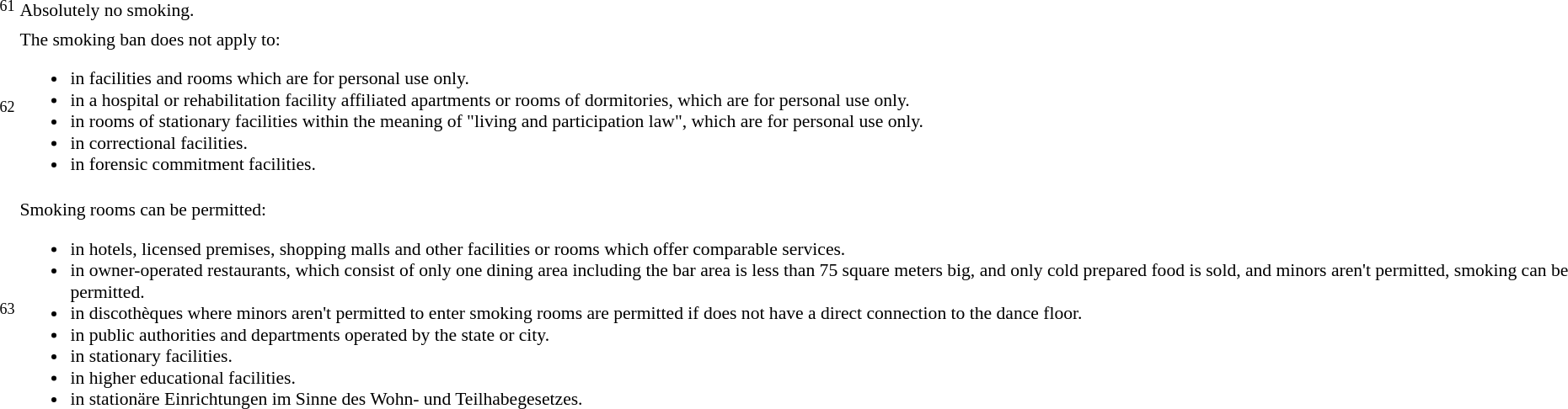<table class="toptextcells" style="font-size: 90%;">
<tr>
<td tyle="text-align: right; padding-right: 0.33em"><sup>61</sup></td>
<td>Absolutely no smoking.</td>
</tr>
<tr>
<td tyle="text-align: right; padding-right: 0.33em"><sup>62</sup></td>
<td>The smoking ban does not apply to:<br><ul><li>in facilities and rooms which are for personal use only.</li><li>in a hospital or rehabilitation facility affiliated apartments or rooms of dormitories, which are for personal use only.</li><li>in rooms of stationary facilities within the meaning of "living and participation law", which are for personal use only.</li><li>in correctional facilities.</li><li>in forensic commitment facilities.</li></ul></td>
</tr>
<tr>
<td tyle="text-align: right; padding-right: 0.33em"><sup>63</sup></td>
<td>Smoking rooms can be permitted:<br><ul><li>in hotels, licensed premises, shopping malls and other facilities or rooms which offer comparable services.</li><li>in owner-operated restaurants, which consist of only one dining area including the bar area is less than 75 square meters big, and only cold prepared food is sold, and minors aren't permitted, smoking can be permitted.</li><li>in discothèques where minors aren't permitted to enter smoking rooms are permitted if does not have a direct connection to the dance floor.</li><li>in public authorities and departments operated by the state or city.</li><li>in stationary facilities.</li><li>in higher educational facilities.</li><li>in stationäre Einrichtungen im Sinne des Wohn- und Teilhabegesetzes.</li></ul></td>
</tr>
</table>
